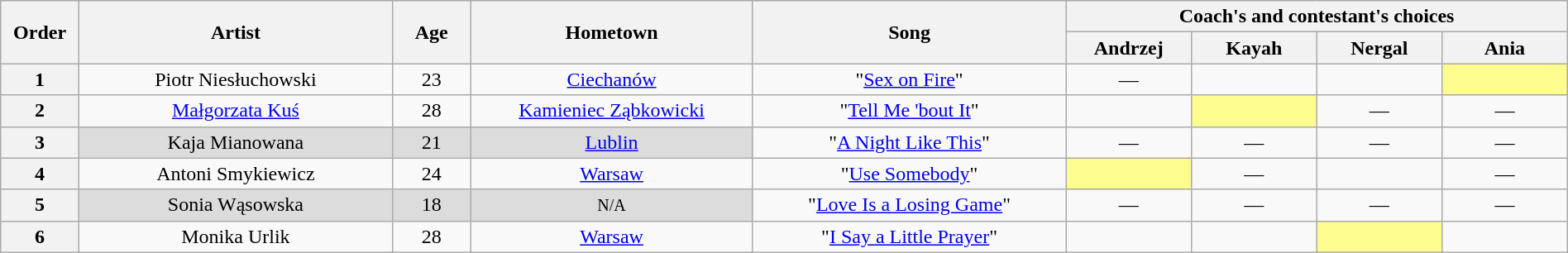<table class="wikitable" style="text-align:center; width:100%;">
<tr>
<th scope="col" rowspan="2" style="width:05%;">Order</th>
<th scope="col" rowspan="2" style="width:20%;">Artist</th>
<th scope="col" rowspan="2" style="width:05%;">Age</th>
<th scope="col" rowspan="2" style="width:18%;">Hometown</th>
<th scope="col" rowspan="2" style="width:20%;">Song</th>
<th scope="col" colspan="4" style="width:32%;">Coach's and contestant's choices</th>
</tr>
<tr>
<th style="width:08%;">Andrzej</th>
<th style="width:08%;">Kayah</th>
<th style="width:08%;">Nergal</th>
<th style="width:08%;">Ania</th>
</tr>
<tr>
<th>1</th>
<td>Piotr Niesłuchowski</td>
<td>23</td>
<td><a href='#'>Ciechanów</a></td>
<td>"<a href='#'>Sex on Fire</a>"</td>
<td>—</td>
<td><strong></strong></td>
<td><strong></strong></td>
<td style="background:#fdfc8f;"><strong></strong></td>
</tr>
<tr>
<th>2</th>
<td><a href='#'>Małgorzata Kuś</a></td>
<td>28</td>
<td><a href='#'>Kamieniec Ząbkowicki</a></td>
<td>"<a href='#'>Tell Me 'bout It</a>"</td>
<td><strong></strong></td>
<td style="background:#fdfc8f;"><strong></strong></td>
<td>—</td>
<td>—</td>
</tr>
<tr>
<th>3</th>
<td style="background:#DCDCDC;">Kaja Mianowana</td>
<td style="background:#DCDCDC;">21</td>
<td style="background:#DCDCDC;"><a href='#'>Lublin</a></td>
<td>"<a href='#'>A Night Like This</a>"</td>
<td>—</td>
<td>—</td>
<td>—</td>
<td>—</td>
</tr>
<tr>
<th>4</th>
<td>Antoni Smykiewicz</td>
<td>24</td>
<td><a href='#'>Warsaw</a></td>
<td>"<a href='#'>Use Somebody</a>"</td>
<td style="background:#fdfc8f;"><strong></strong></td>
<td>—</td>
<td><strong></strong></td>
<td>—</td>
</tr>
<tr>
<th>5</th>
<td style="background:#DCDCDC;">Sonia Wąsowska</td>
<td style="background:#DCDCDC;">18</td>
<td style="background:#DCDCDC;"><small>N/A</small></td>
<td>"<a href='#'>Love Is a Losing Game</a>"</td>
<td>—</td>
<td>—</td>
<td>—</td>
<td>—</td>
</tr>
<tr>
<th>6</th>
<td>Monika Urlik</td>
<td>28</td>
<td><a href='#'>Warsaw</a></td>
<td>"<a href='#'>I Say a Little Prayer</a>"</td>
<td><strong></strong></td>
<td><strong></strong></td>
<td style="background:#fdfc8f;"><strong></strong></td>
<td><strong></strong></td>
</tr>
</table>
